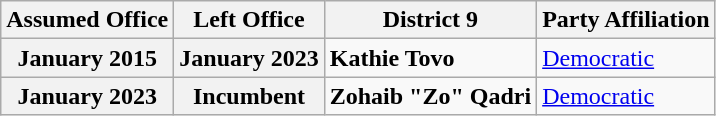<table class="wikitable" border="1" style="text-align:left">
<tr>
<th>Assumed Office</th>
<th>Left Office</th>
<th>District 9</th>
<th>Party Affiliation</th>
</tr>
<tr>
<th>January 2015</th>
<th>January 2023</th>
<td><strong>Kathie Tovo</strong></td>
<td><a href='#'>Democratic</a></td>
</tr>
<tr>
<th>January 2023</th>
<th>Incumbent</th>
<td><strong>Zohaib "Zo" Qadri</strong></td>
<td><a href='#'>Democratic</a></td>
</tr>
</table>
